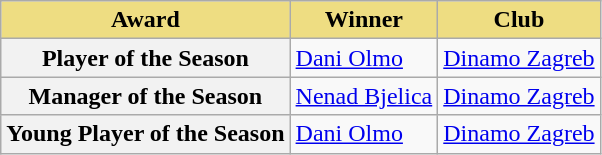<table class="wikitable" style="text-align:center">
<tr>
<th style="background-color: #eedd82"><strong>Award</strong></th>
<th style="background-color: #eedd82">Winner</th>
<th style="background-color: #eedd82">Club</th>
</tr>
<tr>
<th><strong>Player of the Season</strong></th>
<td align="left"> <a href='#'>Dani Olmo</a></td>
<td align="left"><a href='#'>Dinamo Zagreb</a></td>
</tr>
<tr>
<th><strong>Manager of the Season</strong></th>
<td align="left"> <a href='#'>Nenad Bjelica</a></td>
<td align="left"><a href='#'>Dinamo Zagreb</a></td>
</tr>
<tr>
<th><strong>Young Player of the Season</strong></th>
<td align="left"> <a href='#'>Dani Olmo</a></td>
<td align="left"><a href='#'>Dinamo Zagreb</a></td>
</tr>
</table>
